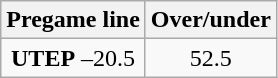<table class="wikitable">
<tr align="center">
<th style=>Pregame line</th>
<th style=>Over/under</th>
</tr>
<tr align="center">
<td><strong>UTEP</strong> –20.5</td>
<td>52.5</td>
</tr>
</table>
